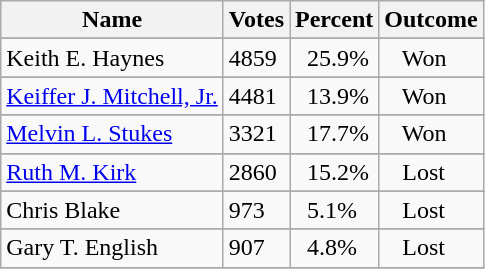<table class="wikitable">
<tr>
<th>Name</th>
<th>Votes</th>
<th>Percent</th>
<th>Outcome</th>
</tr>
<tr>
</tr>
<tr>
<td>Keith E. Haynes</td>
<td>4859</td>
<td>  25.9%</td>
<td>   Won</td>
</tr>
<tr>
</tr>
<tr>
<td><a href='#'>Keiffer J. Mitchell, Jr.</a></td>
<td>4481</td>
<td>  13.9%</td>
<td>   Won</td>
</tr>
<tr>
</tr>
<tr>
<td><a href='#'>Melvin L. Stukes</a></td>
<td>3321</td>
<td>  17.7%</td>
<td>   Won</td>
</tr>
<tr>
</tr>
<tr>
<td><a href='#'>Ruth M. Kirk</a></td>
<td>2860</td>
<td>  15.2%</td>
<td>   Lost</td>
</tr>
<tr>
</tr>
<tr>
<td>Chris Blake</td>
<td>973</td>
<td>  5.1%</td>
<td>   Lost</td>
</tr>
<tr>
</tr>
<tr>
<td>Gary T. English</td>
<td>907</td>
<td>  4.8%</td>
<td>   Lost</td>
</tr>
<tr>
</tr>
</table>
